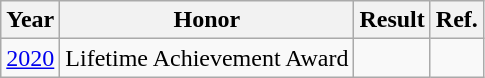<table class="wikitable">
<tr>
<th>Year</th>
<th>Honor</th>
<th>Result</th>
<th>Ref.</th>
</tr>
<tr>
<td><a href='#'>2020</a></td>
<td>Lifetime Achievement Award</td>
<td></td>
<td align="center"></td>
</tr>
</table>
